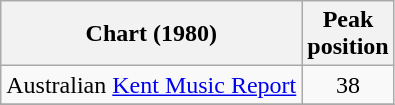<table class="wikitable sortable">
<tr>
<th>Chart (1980)</th>
<th>Peak<br>position</th>
</tr>
<tr>
<td>Australian <a href='#'>Kent Music Report</a></td>
<td style="text-align:center;">38</td>
</tr>
<tr>
</tr>
</table>
